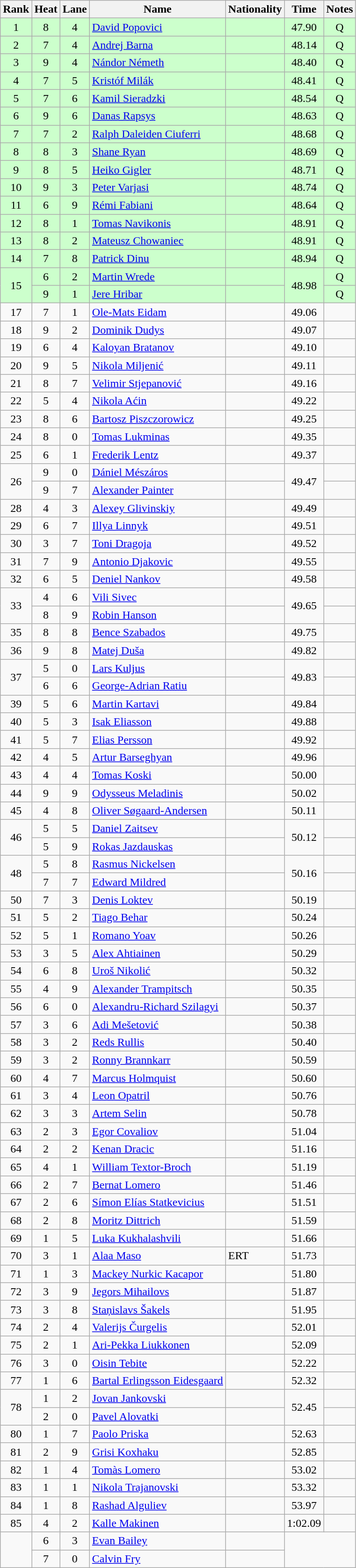<table class="wikitable sortable" style="text-align:center">
<tr>
<th>Rank</th>
<th>Heat</th>
<th>Lane</th>
<th>Name</th>
<th>Nationality</th>
<th>Time</th>
<th>Notes</th>
</tr>
<tr bgcolor=ccffcc>
<td>1</td>
<td>8</td>
<td>4</td>
<td align=left><a href='#'>David Popovici</a></td>
<td align=left></td>
<td>47.90</td>
<td>Q</td>
</tr>
<tr bgcolor=ccffcc>
<td>2</td>
<td>7</td>
<td>4</td>
<td align=left><a href='#'>Andrej Barna</a></td>
<td align=left></td>
<td>48.14</td>
<td>Q</td>
</tr>
<tr bgcolor=ccffcc>
<td>3</td>
<td>9</td>
<td>4</td>
<td align=left><a href='#'>Nándor Németh</a></td>
<td align=left></td>
<td>48.40</td>
<td>Q</td>
</tr>
<tr bgcolor=ccffcc>
<td>4</td>
<td>7</td>
<td>5</td>
<td align=left><a href='#'>Kristóf Milák</a></td>
<td align=left></td>
<td>48.41</td>
<td>Q</td>
</tr>
<tr bgcolor=ccffcc>
<td>5</td>
<td>7</td>
<td>6</td>
<td align=left><a href='#'>Kamil Sieradzki</a></td>
<td align=left></td>
<td>48.54</td>
<td>Q</td>
</tr>
<tr bgcolor=ccffcc>
<td>6</td>
<td>9</td>
<td>6</td>
<td align=left><a href='#'>Danas Rapsys</a></td>
<td align=left></td>
<td>48.63</td>
<td>Q</td>
</tr>
<tr bgcolor=ccffcc>
<td>7</td>
<td>7</td>
<td>2</td>
<td align=left><a href='#'>Ralph Daleiden Ciuferri</a></td>
<td align=left></td>
<td>48.68</td>
<td>Q</td>
</tr>
<tr bgcolor=ccffcc>
<td>8</td>
<td>8</td>
<td>3</td>
<td align=left><a href='#'>Shane Ryan</a></td>
<td align=left></td>
<td>48.69</td>
<td>Q</td>
</tr>
<tr bgcolor=ccffcc>
<td>9</td>
<td>8</td>
<td>5</td>
<td align=left><a href='#'>Heiko Gigler</a></td>
<td align=left></td>
<td>48.71</td>
<td>Q</td>
</tr>
<tr bgcolor=ccffcc>
<td>10</td>
<td>9</td>
<td>3</td>
<td align=left><a href='#'>Peter Varjasi</a></td>
<td align=left></td>
<td>48.74</td>
<td>Q</td>
</tr>
<tr bgcolor=ccffcc>
<td>11</td>
<td>6</td>
<td>9</td>
<td align=left><a href='#'>Rémi Fabiani</a></td>
<td align=left></td>
<td>48.64</td>
<td>Q</td>
</tr>
<tr bgcolor=ccffcc>
<td>12</td>
<td>8</td>
<td>1</td>
<td align=left><a href='#'>Tomas Navikonis</a></td>
<td align=left></td>
<td>48.91</td>
<td>Q</td>
</tr>
<tr bgcolor=ccffcc>
<td>13</td>
<td>8</td>
<td>2</td>
<td align=left><a href='#'>Mateusz Chowaniec</a></td>
<td align=left></td>
<td>48.91</td>
<td>Q</td>
</tr>
<tr bgcolor=ccffcc>
<td>14</td>
<td>7</td>
<td>8</td>
<td align=left><a href='#'>Patrick Dinu</a></td>
<td align=left></td>
<td>48.94</td>
<td>Q</td>
</tr>
<tr bgcolor=ccffcc>
<td rowspan=2>15</td>
<td>6</td>
<td>2</td>
<td align=left><a href='#'>Martin Wrede</a></td>
<td align=left></td>
<td rowspan=2>48.98</td>
<td>Q</td>
</tr>
<tr bgcolor=ccffcc>
<td>9</td>
<td>1</td>
<td align=left><a href='#'>Jere Hribar</a></td>
<td align=left></td>
<td>Q</td>
</tr>
<tr>
<td>17</td>
<td>7</td>
<td>1</td>
<td align=left><a href='#'>Ole-Mats Eidam</a></td>
<td align=left></td>
<td>49.06</td>
<td></td>
</tr>
<tr>
<td>18</td>
<td>9</td>
<td>2</td>
<td align=left><a href='#'>Dominik Dudys</a></td>
<td align=left></td>
<td>49.07</td>
<td></td>
</tr>
<tr>
<td>19</td>
<td>6</td>
<td>4</td>
<td align=left><a href='#'>Kaloyan Bratanov</a></td>
<td align=left></td>
<td>49.10</td>
<td></td>
</tr>
<tr>
<td>20</td>
<td>9</td>
<td>5</td>
<td align=left><a href='#'>Nikola Miljenić</a></td>
<td align=left></td>
<td>49.11</td>
<td></td>
</tr>
<tr>
<td>21</td>
<td>8</td>
<td>7</td>
<td align=left><a href='#'>Velimir Stjepanović</a></td>
<td align=left></td>
<td>49.16</td>
<td></td>
</tr>
<tr>
<td>22</td>
<td>5</td>
<td>4</td>
<td align=left><a href='#'>Nikola Aćin</a></td>
<td align=left></td>
<td>49.22</td>
<td></td>
</tr>
<tr>
<td>23</td>
<td>8</td>
<td>6</td>
<td align=left><a href='#'>Bartosz Piszczorowicz</a></td>
<td align=left></td>
<td>49.25</td>
<td></td>
</tr>
<tr>
<td>24</td>
<td>8</td>
<td>0</td>
<td align=left><a href='#'>Tomas Lukminas</a></td>
<td align=left></td>
<td>49.35</td>
<td></td>
</tr>
<tr>
<td>25</td>
<td>6</td>
<td>1</td>
<td align=left><a href='#'>Frederik Lentz</a></td>
<td align=left></td>
<td>49.37</td>
<td></td>
</tr>
<tr>
<td rowspan=2>26</td>
<td>9</td>
<td>0</td>
<td align=left><a href='#'>Dániel Mészáros</a></td>
<td align=left></td>
<td rowspan=2>49.47</td>
<td></td>
</tr>
<tr>
<td>9</td>
<td>7</td>
<td align=left><a href='#'>Alexander Painter</a></td>
<td align=left></td>
<td></td>
</tr>
<tr>
<td>28</td>
<td>4</td>
<td>3</td>
<td align=left><a href='#'>Alexey Glivinskiy</a></td>
<td align=left></td>
<td>49.49</td>
<td></td>
</tr>
<tr>
<td>29</td>
<td>6</td>
<td>7</td>
<td align=left><a href='#'>Illya Linnyk</a></td>
<td align=left></td>
<td>49.51</td>
<td></td>
</tr>
<tr>
<td>30</td>
<td>3</td>
<td>7</td>
<td align=left><a href='#'>Toni Dragoja</a></td>
<td align=left></td>
<td>49.52</td>
<td></td>
</tr>
<tr>
<td>31</td>
<td>7</td>
<td>9</td>
<td align=left><a href='#'>Antonio Djakovic</a></td>
<td align=left></td>
<td>49.55</td>
<td></td>
</tr>
<tr>
<td>32</td>
<td>6</td>
<td>5</td>
<td align=left><a href='#'>Deniel Nankov</a></td>
<td align=left></td>
<td>49.58</td>
<td></td>
</tr>
<tr>
<td rowspan=2>33</td>
<td>4</td>
<td>6</td>
<td align=left><a href='#'>Vili Sivec</a></td>
<td align=left></td>
<td rowspan=2>49.65</td>
<td></td>
</tr>
<tr>
<td>8</td>
<td>9</td>
<td align=left><a href='#'>Robin Hanson</a></td>
<td align=left></td>
<td></td>
</tr>
<tr>
<td>35</td>
<td>8</td>
<td>8</td>
<td align=left><a href='#'>Bence Szabados</a></td>
<td align=left></td>
<td>49.75</td>
<td></td>
</tr>
<tr>
<td>36</td>
<td>9</td>
<td>8</td>
<td align=left><a href='#'>Matej Duša</a></td>
<td align=left></td>
<td>49.82</td>
<td></td>
</tr>
<tr>
<td rowspan=2>37</td>
<td>5</td>
<td>0</td>
<td align=left><a href='#'>Lars Kuljus</a></td>
<td align=left></td>
<td rowspan=2>49.83</td>
<td></td>
</tr>
<tr>
<td>6</td>
<td>6</td>
<td align=left><a href='#'>George-Adrian Ratiu</a></td>
<td align=left></td>
<td></td>
</tr>
<tr>
<td>39</td>
<td>5</td>
<td>6</td>
<td align=left><a href='#'>Martin Kartavi</a></td>
<td align=left></td>
<td>49.84</td>
<td></td>
</tr>
<tr>
<td>40</td>
<td>5</td>
<td>3</td>
<td align=left><a href='#'>Isak Eliasson</a></td>
<td align=left></td>
<td>49.88</td>
<td></td>
</tr>
<tr>
<td>41</td>
<td>5</td>
<td>7</td>
<td align=left><a href='#'>Elias Persson</a></td>
<td align=left></td>
<td>49.92</td>
<td></td>
</tr>
<tr>
<td>42</td>
<td>4</td>
<td>5</td>
<td align=left><a href='#'>Artur Barseghyan</a></td>
<td align=left></td>
<td>49.96</td>
<td></td>
</tr>
<tr>
<td>43</td>
<td>4</td>
<td>4</td>
<td align=left><a href='#'>Tomas Koski</a></td>
<td align=left></td>
<td>50.00</td>
<td></td>
</tr>
<tr>
<td>44</td>
<td>9</td>
<td>9</td>
<td align=left><a href='#'>Odysseus Meladinis</a></td>
<td align=left></td>
<td>50.02</td>
<td></td>
</tr>
<tr>
<td>45</td>
<td>4</td>
<td>8</td>
<td align=left><a href='#'>Oliver Søgaard-Andersen</a></td>
<td align=left></td>
<td>50.11</td>
<td></td>
</tr>
<tr>
<td rowspan=2>46</td>
<td>5</td>
<td>5</td>
<td align=left><a href='#'>Daniel Zaitsev</a></td>
<td align=left></td>
<td rowspan=2>50.12</td>
<td></td>
</tr>
<tr>
<td>5</td>
<td>9</td>
<td align=left><a href='#'>Rokas Jazdauskas</a></td>
<td align=left></td>
<td></td>
</tr>
<tr>
<td rowspan=2>48</td>
<td>5</td>
<td>8</td>
<td align=left><a href='#'>Rasmus Nickelsen</a></td>
<td align=left></td>
<td rowspan=2>50.16</td>
<td></td>
</tr>
<tr>
<td>7</td>
<td>7</td>
<td align=left><a href='#'>Edward Mildred</a></td>
<td align=left></td>
<td></td>
</tr>
<tr>
<td>50</td>
<td>7</td>
<td>3</td>
<td align=left><a href='#'>Denis Loktev</a></td>
<td align=left></td>
<td>50.19</td>
<td></td>
</tr>
<tr>
<td>51</td>
<td>5</td>
<td>2</td>
<td align=left><a href='#'>Tiago Behar</a></td>
<td align=left></td>
<td>50.24</td>
<td></td>
</tr>
<tr>
<td>52</td>
<td>5</td>
<td>1</td>
<td align=left><a href='#'>Romano Yoav</a></td>
<td align=left></td>
<td>50.26</td>
<td></td>
</tr>
<tr>
<td>53</td>
<td>3</td>
<td>5</td>
<td align=left><a href='#'>Alex Ahtiainen</a></td>
<td align=left></td>
<td>50.29</td>
<td></td>
</tr>
<tr>
<td>54</td>
<td>6</td>
<td>8</td>
<td align=left><a href='#'>Uroš Nikolić</a></td>
<td align=left></td>
<td>50.32</td>
<td></td>
</tr>
<tr>
<td>55</td>
<td>4</td>
<td>9</td>
<td align=left><a href='#'>Alexander Trampitsch</a></td>
<td align=left></td>
<td>50.35</td>
<td></td>
</tr>
<tr>
<td>56</td>
<td>6</td>
<td>0</td>
<td align=left><a href='#'>Alexandru-Richard Szilagyi</a></td>
<td align=left></td>
<td>50.37</td>
<td></td>
</tr>
<tr>
<td>57</td>
<td>3</td>
<td>6</td>
<td align=left><a href='#'>Adi Mešetović</a></td>
<td align=left></td>
<td>50.38</td>
<td></td>
</tr>
<tr>
<td>58</td>
<td>3</td>
<td>2</td>
<td align=left><a href='#'>Reds Rullis</a></td>
<td align=left></td>
<td>50.40</td>
<td></td>
</tr>
<tr>
<td>59</td>
<td>3</td>
<td>2</td>
<td align=left><a href='#'>Ronny Brannkarr</a></td>
<td align=left></td>
<td>50.59</td>
<td></td>
</tr>
<tr>
<td>60</td>
<td>4</td>
<td>7</td>
<td align=left><a href='#'>Marcus Holmquist</a></td>
<td align=left></td>
<td>50.60</td>
<td></td>
</tr>
<tr>
<td>61</td>
<td>3</td>
<td>4</td>
<td align=left><a href='#'>Leon Opatril</a></td>
<td align=left></td>
<td>50.76</td>
<td></td>
</tr>
<tr>
<td>62</td>
<td>3</td>
<td>3</td>
<td align=left><a href='#'>Artem Selin</a></td>
<td align=left></td>
<td>50.78</td>
<td></td>
</tr>
<tr>
<td>63</td>
<td>2</td>
<td>3</td>
<td align=left><a href='#'>Egor Covaliov</a></td>
<td align=left></td>
<td>51.04</td>
<td></td>
</tr>
<tr>
<td>64</td>
<td>2</td>
<td>2</td>
<td align=left><a href='#'>Kenan Dracic</a></td>
<td align=left></td>
<td>51.16</td>
<td></td>
</tr>
<tr>
<td>65</td>
<td>4</td>
<td>1</td>
<td align=left><a href='#'>William Textor-Broch</a></td>
<td align=left></td>
<td>51.19</td>
<td></td>
</tr>
<tr>
<td>66</td>
<td>2</td>
<td>7</td>
<td align=left><a href='#'>Bernat Lomero</a></td>
<td align=left></td>
<td>51.46</td>
<td></td>
</tr>
<tr>
<td>67</td>
<td>2</td>
<td>6</td>
<td align=left><a href='#'>Símon Elías Statkevicius</a></td>
<td align=left></td>
<td>51.51</td>
<td></td>
</tr>
<tr>
<td>68</td>
<td>2</td>
<td>8</td>
<td align=left><a href='#'>Moritz Dittrich</a></td>
<td align=left></td>
<td>51.59</td>
<td></td>
</tr>
<tr>
<td>69</td>
<td>1</td>
<td>5</td>
<td align=left><a href='#'>Luka Kukhalashvili</a></td>
<td align=left></td>
<td>51.66</td>
<td></td>
</tr>
<tr>
<td>70</td>
<td>3</td>
<td>1</td>
<td align=left><a href='#'>Alaa Maso</a></td>
<td align=left>ERT</td>
<td>51.73</td>
<td></td>
</tr>
<tr>
<td>71</td>
<td>1</td>
<td>3</td>
<td align=left><a href='#'>Mackey Nurkic Kacapor</a></td>
<td align=left></td>
<td>51.80</td>
<td></td>
</tr>
<tr>
<td>72</td>
<td>3</td>
<td>9</td>
<td align=left><a href='#'>Jegors Mihailovs</a></td>
<td align=left></td>
<td>51.87</td>
<td></td>
</tr>
<tr>
<td>73</td>
<td>3</td>
<td>8</td>
<td align=left><a href='#'>Staņislavs Šakels</a></td>
<td align=left></td>
<td>51.95</td>
<td></td>
</tr>
<tr>
<td>74</td>
<td>2</td>
<td>4</td>
<td align=left><a href='#'>Valerijs Čurgelis</a></td>
<td align=left></td>
<td>52.01</td>
<td></td>
</tr>
<tr>
<td>75</td>
<td>2</td>
<td>1</td>
<td align=left><a href='#'>Ari-Pekka Liukkonen</a></td>
<td align=left></td>
<td>52.09</td>
<td></td>
</tr>
<tr>
<td>76</td>
<td>3</td>
<td>0</td>
<td align=left><a href='#'>Oisin Tebite</a></td>
<td align=left></td>
<td>52.22</td>
<td></td>
</tr>
<tr>
<td>77</td>
<td>1</td>
<td>6</td>
<td align=left><a href='#'>Bartal Erlingsson Eidesgaard</a></td>
<td align=left></td>
<td>52.32</td>
<td></td>
</tr>
<tr>
<td rowspan=2>78</td>
<td>1</td>
<td>2</td>
<td align=left><a href='#'>Jovan Jankovski</a></td>
<td align=left></td>
<td rowspan=2>52.45</td>
<td></td>
</tr>
<tr>
<td>2</td>
<td>0</td>
<td align=left><a href='#'>Pavel Alovatki</a></td>
<td align=left></td>
<td></td>
</tr>
<tr>
<td>80</td>
<td>1</td>
<td>7</td>
<td align=left><a href='#'>Paolo Priska</a></td>
<td align=left></td>
<td>52.63</td>
<td></td>
</tr>
<tr>
<td>81</td>
<td>2</td>
<td>9</td>
<td align=left><a href='#'>Grisi Koxhaku</a></td>
<td align=left></td>
<td>52.85</td>
<td></td>
</tr>
<tr>
<td>82</td>
<td>1</td>
<td>4</td>
<td align=left><a href='#'>Tomàs Lomero</a></td>
<td align=left></td>
<td>53.02</td>
<td></td>
</tr>
<tr>
<td>83</td>
<td>1</td>
<td>1</td>
<td align=left><a href='#'>Nikola Trajanovski</a></td>
<td align=left></td>
<td>53.32</td>
<td></td>
</tr>
<tr>
<td>84</td>
<td>1</td>
<td>8</td>
<td align=left><a href='#'>Rashad Alguliev</a></td>
<td align=left></td>
<td>53.97</td>
<td></td>
</tr>
<tr>
<td>85</td>
<td>4</td>
<td>2</td>
<td align=left><a href='#'>Kalle Makinen</a></td>
<td align=left></td>
<td>1:02.09</td>
<td></td>
</tr>
<tr>
<td rowspan=2></td>
<td>6</td>
<td>3</td>
<td align=left><a href='#'>Evan Bailey</a></td>
<td align=left></td>
<td rowspan=2 colspan=2></td>
</tr>
<tr>
<td>7</td>
<td>0</td>
<td align=left><a href='#'>Calvin Fry</a></td>
<td align=left></td>
</tr>
</table>
